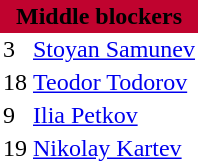<table class="toccolours" border="0" cellpadding="2" cellspacing="0" align="left" style="margin:0.5em;">
<tr>
<th colspan="2" align="center" bgcolor="#C0032F"><span>Middle blockers</span></th>
</tr>
<tr>
<td>3</td>
<td> <a href='#'>Stoyan Samunev</a></td>
</tr>
<tr>
<td>18</td>
<td> <a href='#'>Teodor Todorov</a></td>
</tr>
<tr>
<td>9</td>
<td> <a href='#'>Ilia Petkov</a></td>
</tr>
<tr>
<td>19</td>
<td> <a href='#'>Nikolay Kartev</a></td>
</tr>
</table>
